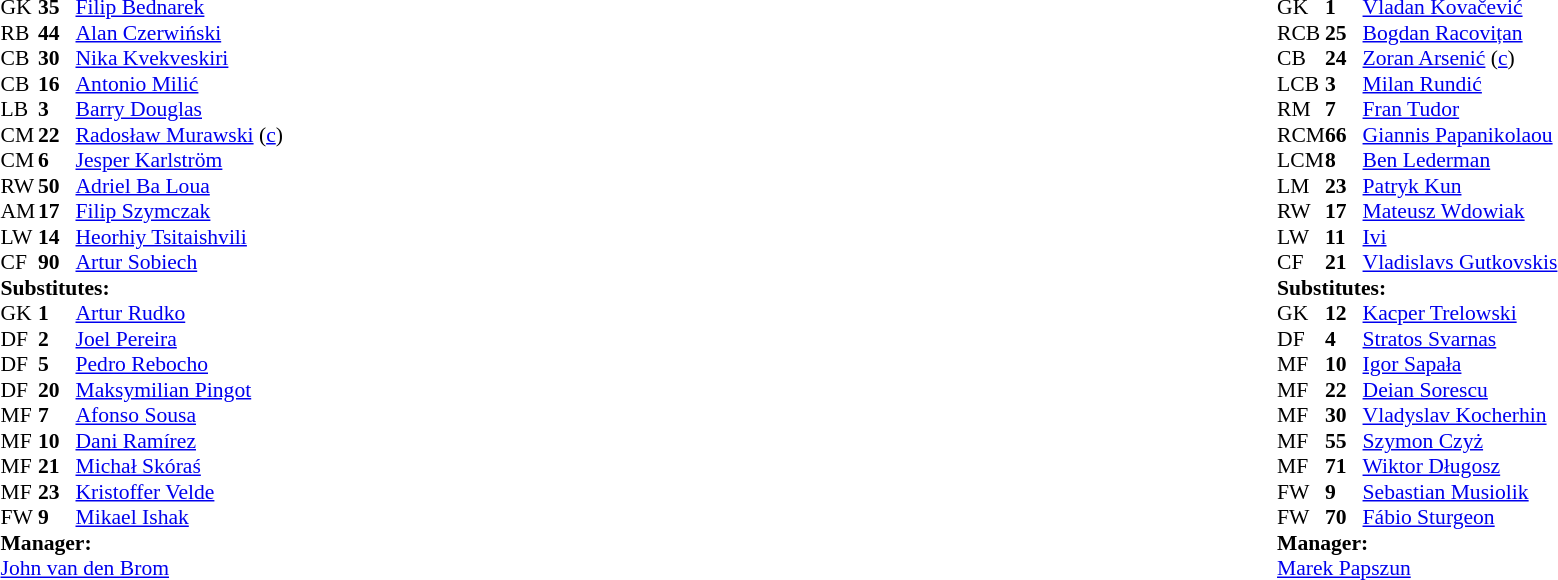<table style="width:100%">
<tr>
<td style="vertical-align:top; width:50%"><br><table style="font-size: 90%" cellspacing="0" cellpadding="0">
<tr>
<th width=25></th>
<th width=25></th>
</tr>
<tr>
<td>GK</td>
<td><strong>35</strong></td>
<td> <a href='#'>Filip Bednarek</a></td>
</tr>
<tr>
<td>RB</td>
<td><strong>44</strong></td>
<td> <a href='#'>Alan Czerwiński</a></td>
</tr>
<tr>
<td>CB</td>
<td><strong>30</strong></td>
<td> <a href='#'>Nika Kvekveskiri</a></td>
<td></td>
<td></td>
</tr>
<tr>
<td>CB</td>
<td><strong>16</strong></td>
<td> <a href='#'>Antonio Milić</a></td>
</tr>
<tr>
<td>LB</td>
<td><strong>3</strong></td>
<td> <a href='#'>Barry Douglas</a></td>
</tr>
<tr>
<td>CM</td>
<td><strong>22</strong></td>
<td> <a href='#'>Radosław Murawski</a> (<a href='#'>c</a>)</td>
<td></td>
<td></td>
</tr>
<tr>
<td>CM</td>
<td><strong>6</strong></td>
<td> <a href='#'>Jesper Karlström</a></td>
<td></td>
<td></td>
</tr>
<tr>
<td>RW</td>
<td><strong>50</strong></td>
<td> <a href='#'>Adriel Ba Loua</a></td>
<td></td>
<td></td>
</tr>
<tr>
<td>AM</td>
<td><strong>17</strong></td>
<td> <a href='#'>Filip Szymczak</a></td>
</tr>
<tr>
<td>LW</td>
<td><strong>14</strong></td>
<td> <a href='#'>Heorhiy Tsitaishvili</a></td>
<td></td>
<td></td>
</tr>
<tr>
<td>CF</td>
<td><strong>90</strong></td>
<td> <a href='#'>Artur Sobiech</a></td>
<td></td>
<td></td>
</tr>
<tr>
<td colspan=3><strong>Substitutes:</strong></td>
</tr>
<tr>
<td>GK</td>
<td><strong>1</strong></td>
<td> <a href='#'>Artur Rudko</a></td>
</tr>
<tr>
<td>DF</td>
<td><strong>2</strong></td>
<td> <a href='#'>Joel Pereira</a></td>
</tr>
<tr>
<td>DF</td>
<td><strong>5</strong></td>
<td> <a href='#'>Pedro Rebocho</a></td>
</tr>
<tr>
<td>DF</td>
<td><strong>20</strong></td>
<td> <a href='#'>Maksymilian Pingot</a></td>
<td></td>
<td></td>
</tr>
<tr>
<td>MF</td>
<td><strong>7</strong></td>
<td> <a href='#'>Afonso Sousa</a></td>
<td></td>
<td></td>
</tr>
<tr>
<td>MF</td>
<td><strong>10</strong></td>
<td> <a href='#'>Dani Ramírez</a></td>
<td></td>
<td></td>
</tr>
<tr>
<td>MF</td>
<td><strong>21</strong></td>
<td> <a href='#'>Michał Skóraś</a></td>
<td></td>
<td></td>
</tr>
<tr>
<td>MF</td>
<td><strong>23</strong></td>
<td> <a href='#'>Kristoffer Velde</a></td>
<td></td>
<td></td>
</tr>
<tr>
<td>FW</td>
<td><strong>9</strong></td>
<td> <a href='#'>Mikael Ishak</a></td>
</tr>
<tr>
<td colspan=3><strong>Manager:</strong></td>
</tr>
<tr>
<td colspan=4> <a href='#'>John van den Brom</a></td>
</tr>
</table>
</td>
<td style="vertical-align:top; width:50%"><br><table cellspacing="0" cellpadding="0" style="font-size:90%; margin:auto;">
<tr>
<th width=25></th>
<th width=25></th>
</tr>
<tr>
<td>GK</td>
<td><strong>1</strong></td>
<td> <a href='#'>Vladan Kovačević</a></td>
</tr>
<tr>
<td>RCB</td>
<td><strong>25</strong></td>
<td> <a href='#'>Bogdan Racovițan</a></td>
</tr>
<tr>
<td>CB</td>
<td><strong>24</strong></td>
<td> <a href='#'>Zoran Arsenić</a> (<a href='#'>c</a>)</td>
</tr>
<tr>
<td>LCB</td>
<td><strong>3</strong></td>
<td> <a href='#'>Milan Rundić</a></td>
<td></td>
<td></td>
</tr>
<tr>
<td>RM</td>
<td><strong>7</strong></td>
<td> <a href='#'>Fran Tudor</a></td>
</tr>
<tr>
<td>RCM</td>
<td><strong>66</strong></td>
<td> <a href='#'>Giannis Papanikolaou</a></td>
<td></td>
<td></td>
</tr>
<tr>
<td>LCM</td>
<td><strong>8</strong></td>
<td> <a href='#'>Ben Lederman</a></td>
<td></td>
<td></td>
</tr>
<tr>
<td>LM</td>
<td><strong>23</strong></td>
<td> <a href='#'>Patryk Kun</a></td>
</tr>
<tr>
<td>RW</td>
<td><strong>17</strong></td>
<td> <a href='#'>Mateusz Wdowiak</a></td>
<td></td>
<td></td>
</tr>
<tr>
<td>LW</td>
<td><strong>11</strong></td>
<td> <a href='#'>Ivi</a></td>
<td></td>
<td></td>
</tr>
<tr>
<td>CF</td>
<td><strong>21</strong></td>
<td> <a href='#'>Vladislavs Gutkovskis</a></td>
<td></td>
<td></td>
</tr>
<tr>
<td colspan=3><strong>Substitutes:</strong></td>
</tr>
<tr>
<td>GK</td>
<td><strong>12</strong></td>
<td> <a href='#'>Kacper Trelowski</a></td>
</tr>
<tr>
<td>DF</td>
<td><strong>4</strong></td>
<td> <a href='#'>Stratos Svarnas</a></td>
</tr>
<tr>
<td>MF</td>
<td><strong>10</strong></td>
<td> <a href='#'>Igor Sapała</a></td>
<td></td>
<td></td>
</tr>
<tr>
<td>MF</td>
<td><strong>22</strong></td>
<td> <a href='#'>Deian Sorescu</a></td>
</tr>
<tr>
<td>MF</td>
<td><strong>30</strong></td>
<td> <a href='#'>Vladyslav Kocherhin</a></td>
<td></td>
<td></td>
</tr>
<tr>
<td>MF</td>
<td><strong>55</strong></td>
<td> <a href='#'>Szymon Czyż</a></td>
<td></td>
<td></td>
</tr>
<tr>
<td>MF</td>
<td><strong>71</strong></td>
<td> <a href='#'>Wiktor Długosz</a></td>
<td></td>
<td></td>
</tr>
<tr>
<td>FW</td>
<td><strong>9</strong></td>
<td> <a href='#'>Sebastian Musiolik</a></td>
<td></td>
<td></td>
</tr>
<tr>
<td>FW</td>
<td><strong>70</strong></td>
<td> <a href='#'>Fábio Sturgeon</a></td>
</tr>
<tr>
<td colspan=3><strong>Manager:</strong></td>
</tr>
<tr>
<td colspan=4> <a href='#'>Marek Papszun</a></td>
</tr>
</table>
</td>
</tr>
</table>
